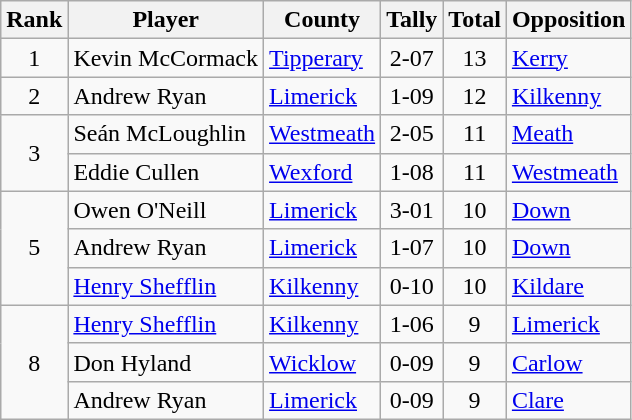<table class="wikitable">
<tr>
<th>Rank</th>
<th>Player</th>
<th>County</th>
<th>Tally</th>
<th>Total</th>
<th>Opposition</th>
</tr>
<tr>
<td rowspan=1 align=center>1</td>
<td>Kevin McCormack</td>
<td><a href='#'>Tipperary</a></td>
<td align=center>2-07</td>
<td align=center>13</td>
<td><a href='#'>Kerry</a></td>
</tr>
<tr>
<td rowspan=1 align=center>2</td>
<td>Andrew Ryan</td>
<td><a href='#'>Limerick</a></td>
<td align=center>1-09</td>
<td align=center>12</td>
<td><a href='#'>Kilkenny</a></td>
</tr>
<tr>
<td rowspan=2 align=center>3</td>
<td>Seán McLoughlin</td>
<td><a href='#'>Westmeath</a></td>
<td align=center>2-05</td>
<td align=center>11</td>
<td><a href='#'>Meath</a></td>
</tr>
<tr>
<td>Eddie Cullen</td>
<td><a href='#'>Wexford</a></td>
<td align=center>1-08</td>
<td align=center>11</td>
<td><a href='#'>Westmeath</a></td>
</tr>
<tr>
<td rowspan=3 align=center>5</td>
<td>Owen O'Neill</td>
<td><a href='#'>Limerick</a></td>
<td align=center>3-01</td>
<td align=center>10</td>
<td><a href='#'>Down</a></td>
</tr>
<tr>
<td>Andrew Ryan</td>
<td><a href='#'>Limerick</a></td>
<td align=center>1-07</td>
<td align=center>10</td>
<td><a href='#'>Down</a></td>
</tr>
<tr>
<td><a href='#'>Henry Shefflin</a></td>
<td><a href='#'>Kilkenny</a></td>
<td align=center>0-10</td>
<td align=center>10</td>
<td><a href='#'>Kildare</a></td>
</tr>
<tr>
<td rowspan=3 align=center>8</td>
<td><a href='#'>Henry Shefflin</a></td>
<td><a href='#'>Kilkenny</a></td>
<td align=center>1-06</td>
<td align=center>9</td>
<td><a href='#'>Limerick</a></td>
</tr>
<tr>
<td>Don Hyland</td>
<td><a href='#'>Wicklow</a></td>
<td align=center>0-09</td>
<td align=center>9</td>
<td><a href='#'>Carlow</a></td>
</tr>
<tr>
<td>Andrew Ryan</td>
<td><a href='#'>Limerick</a></td>
<td align=center>0-09</td>
<td align=center>9</td>
<td><a href='#'>Clare</a></td>
</tr>
</table>
